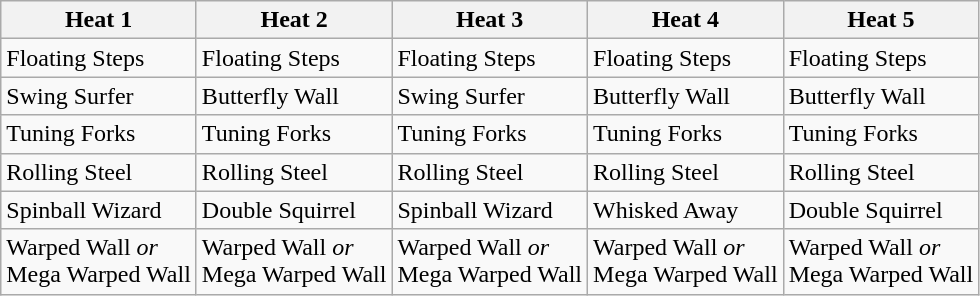<table class="wikitable">
<tr>
<th>Heat 1</th>
<th>Heat 2</th>
<th>Heat 3</th>
<th>Heat 4</th>
<th>Heat 5</th>
</tr>
<tr>
<td>Floating Steps</td>
<td>Floating Steps</td>
<td>Floating Steps</td>
<td>Floating Steps</td>
<td>Floating Steps</td>
</tr>
<tr>
<td>Swing Surfer</td>
<td>Butterfly Wall</td>
<td>Swing Surfer</td>
<td>Butterfly Wall</td>
<td>Butterfly Wall</td>
</tr>
<tr>
<td>Tuning Forks</td>
<td>Tuning Forks</td>
<td>Tuning Forks</td>
<td>Tuning Forks</td>
<td>Tuning Forks</td>
</tr>
<tr>
<td>Rolling Steel</td>
<td>Rolling Steel</td>
<td>Rolling Steel</td>
<td>Rolling Steel</td>
<td>Rolling Steel</td>
</tr>
<tr>
<td>Spinball Wizard</td>
<td>Double Squirrel</td>
<td>Spinball Wizard</td>
<td>Whisked Away</td>
<td>Double Squirrel</td>
</tr>
<tr>
<td>Warped Wall <em>or</em><br>Mega Warped Wall</td>
<td>Warped Wall <em>or</em><br>Mega Warped Wall</td>
<td>Warped Wall <em>or</em><br>Mega Warped Wall</td>
<td>Warped Wall <em>or</em><br>Mega Warped Wall</td>
<td>Warped Wall <em>or</em><br>Mega Warped Wall</td>
</tr>
</table>
